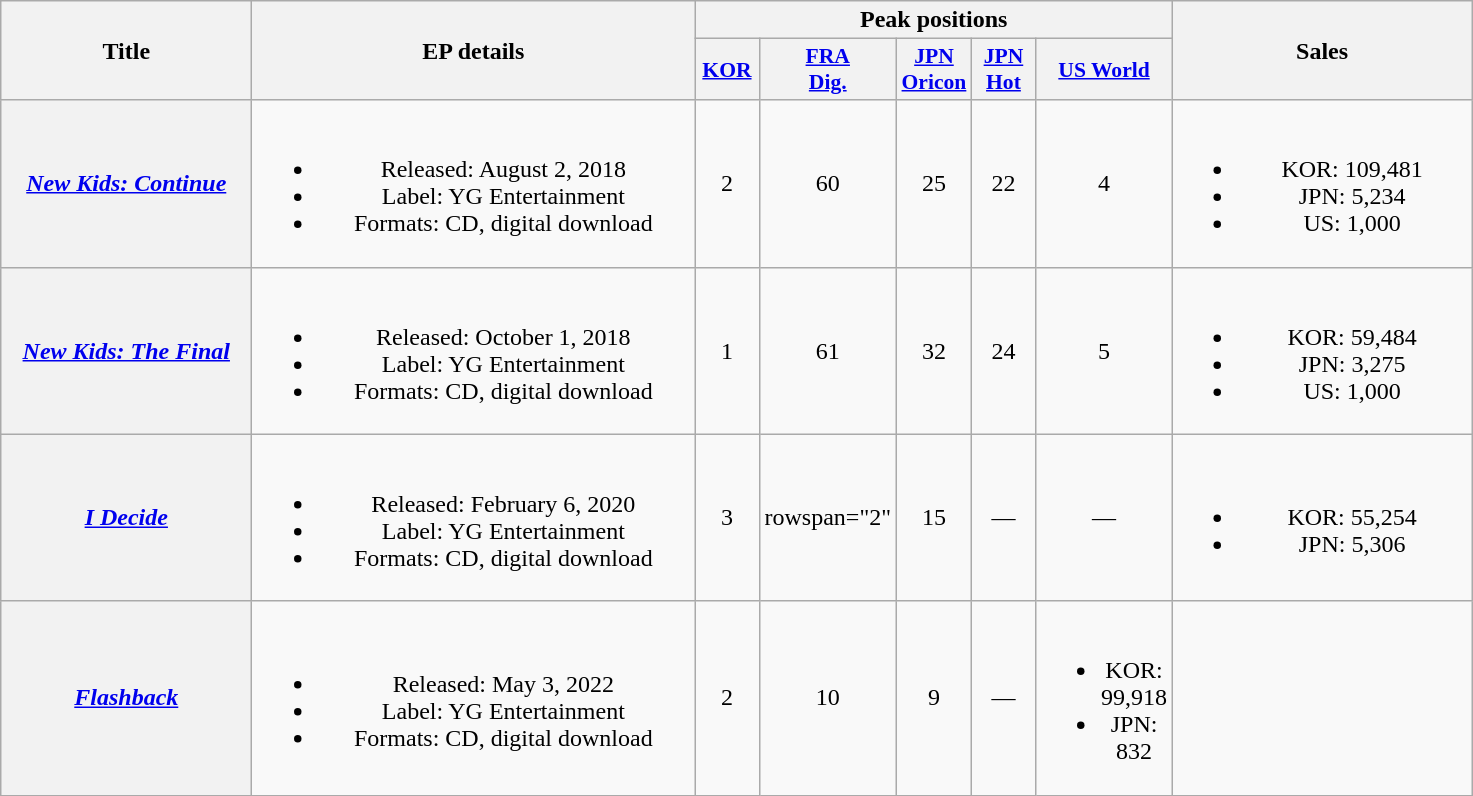<table class="wikitable plainrowheaders" style="text-align:center;">
<tr>
<th scope="col" rowspan="2" style="width:10em;">Title</th>
<th rowspan="2" style="width:18em;">EP details</th>
<th scope="col" colspan="5">Peak positions</th>
<th scope="col" rowspan="2" style="width:12em;">Sales</th>
</tr>
<tr>
<th scope="col" style="width:2.5em;font-size:90%;"><a href='#'>KOR</a><br></th>
<th scope="col" style="width:3em;font-size:90%;"><a href='#'>FRA<br>Dig.</a><br></th>
<th scope="col" style="width:2.5em;font-size:90%;"><a href='#'>JPN<br>Oricon</a><br></th>
<th scope="col" style="width:2.5em;font-size:90%;"><a href='#'>JPN<br>Hot</a><br></th>
<th scope="col" style="width:2.5em;font-size:90%;"><a href='#'>US World</a><br></th>
</tr>
<tr>
<th scope="row"><em><a href='#'>New Kids: Continue</a></em></th>
<td><br><ul><li>Released: August 2, 2018</li><li>Label: YG Entertainment</li><li>Formats: CD, digital download</li></ul></td>
<td>2</td>
<td>60</td>
<td>25</td>
<td>22</td>
<td>4</td>
<td><br><ul><li>KOR: 109,481</li><li>JPN: 5,234</li><li>US: 1,000</li></ul></td>
</tr>
<tr>
<th scope="row"><em><a href='#'>New Kids: The Final</a></em></th>
<td><br><ul><li>Released: October 1, 2018</li><li>Label: YG Entertainment</li><li>Formats: CD, digital download</li></ul></td>
<td>1</td>
<td>61</td>
<td>32</td>
<td>24</td>
<td>5</td>
<td><br><ul><li>KOR: 59,484</li><li>JPN: 3,275</li><li>US: 1,000</li></ul></td>
</tr>
<tr>
<th scope="row"><em><a href='#'>I Decide</a></em></th>
<td><br><ul><li>Released: February 6, 2020</li><li>Label: YG Entertainment</li><li>Formats: CD, digital download</li></ul></td>
<td>3</td>
<td>rowspan="2" </td>
<td>15</td>
<td>—</td>
<td>—</td>
<td><br><ul><li>KOR: 55,254</li><li>JPN: 5,306</li></ul></td>
</tr>
<tr>
<th scope="row"><a href='#'><em>Flashback</em></a></th>
<td><br><ul><li>Released: May 3, 2022</li><li>Label: YG Entertainment</li><li>Formats: CD, digital download</li></ul></td>
<td>2</td>
<td>10</td>
<td>9</td>
<td>—</td>
<td><br><ul><li>KOR: 99,918</li><li>JPN: 832</li></ul></td>
</tr>
</table>
